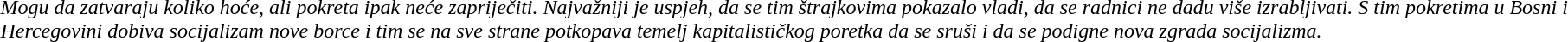<table>
<tr style="vertical-align: top;">
<td><br><em>Mogu da zatvaraju koliko hoće, ali pokreta ipak neće zapriječiti. Najvažniji je uspjeh, da se tim štrajkovima pokazalo vladi, da se radnici ne dadu više izrabljivati. S tim pokretima u Bosni i Hercegovini dobiva socijalizam nove borce i tim se na sve strane potkopava temelj kapitalističkog poretka da se sruši i da se podigne nova zgrada socijalizma.</em></td>
<td><br></td>
</tr>
</table>
